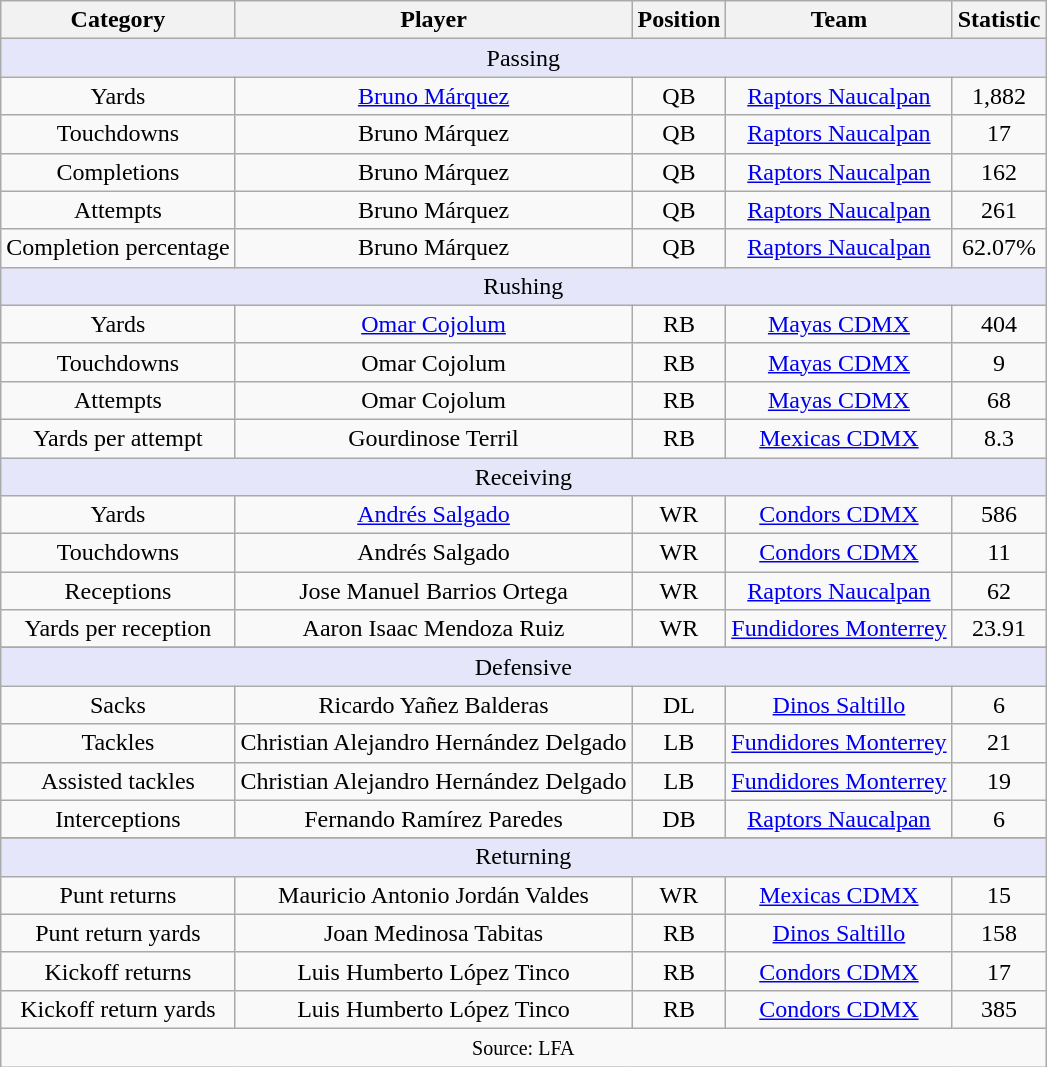<table class="wikitable" style="text-align:center">
<tr>
<th>Category</th>
<th>Player</th>
<th>Position</th>
<th>Team</th>
<th>Statistic</th>
</tr>
<tr bgcolor="lavender">
<td colspan="5">Passing</td>
</tr>
<tr>
<td>Yards</td>
<td><a href='#'>Bruno Márquez</a></td>
<td>QB</td>
<td><a href='#'>Raptors Naucalpan</a></td>
<td>1,882</td>
</tr>
<tr>
<td>Touchdowns</td>
<td>Bruno Márquez</td>
<td>QB</td>
<td><a href='#'>Raptors Naucalpan</a></td>
<td>17</td>
</tr>
<tr>
<td>Completions</td>
<td>Bruno Márquez</td>
<td>QB</td>
<td><a href='#'>Raptors Naucalpan</a></td>
<td>162</td>
</tr>
<tr>
<td>Attempts</td>
<td>Bruno Márquez</td>
<td>QB</td>
<td><a href='#'>Raptors Naucalpan</a></td>
<td>261</td>
</tr>
<tr>
<td>Completion percentage</td>
<td>Bruno Márquez</td>
<td>QB</td>
<td><a href='#'>Raptors Naucalpan</a></td>
<td>62.07%</td>
</tr>
<tr bgcolor="lavender">
<td colspan="5">Rushing</td>
</tr>
<tr>
<td>Yards</td>
<td><a href='#'>Omar Cojolum</a></td>
<td>RB</td>
<td><a href='#'>Mayas CDMX</a></td>
<td>404</td>
</tr>
<tr>
<td>Touchdowns</td>
<td>Omar Cojolum</td>
<td>RB</td>
<td><a href='#'>Mayas CDMX</a></td>
<td>9</td>
</tr>
<tr>
<td>Attempts</td>
<td>Omar Cojolum</td>
<td>RB</td>
<td><a href='#'>Mayas CDMX</a></td>
<td>68</td>
</tr>
<tr>
<td>Yards per attempt</td>
<td>Gourdinose Terril</td>
<td>RB</td>
<td><a href='#'>Mexicas CDMX</a></td>
<td>8.3</td>
</tr>
<tr bgcolor="lavender">
<td colspan="5">Receiving</td>
</tr>
<tr>
<td>Yards</td>
<td><a href='#'>Andrés Salgado</a></td>
<td>WR</td>
<td><a href='#'>Condors CDMX</a></td>
<td>586</td>
</tr>
<tr>
<td>Touchdowns</td>
<td>Andrés Salgado</td>
<td>WR</td>
<td><a href='#'>Condors CDMX</a></td>
<td>11</td>
</tr>
<tr>
<td>Receptions</td>
<td>Jose Manuel Barrios Ortega</td>
<td>WR</td>
<td><a href='#'>Raptors Naucalpan</a></td>
<td>62</td>
</tr>
<tr>
<td>Yards per reception</td>
<td>Aaron Isaac Mendoza Ruiz</td>
<td>WR</td>
<td><a href='#'>Fundidores Monterrey</a></td>
<td>23.91</td>
</tr>
<tr>
</tr>
<tr bgcolor="lavender">
<td colspan="5">Defensive</td>
</tr>
<tr>
<td>Sacks</td>
<td>Ricardo Yañez Balderas</td>
<td>DL</td>
<td><a href='#'>Dinos Saltillo</a></td>
<td>6</td>
</tr>
<tr>
<td>Tackles</td>
<td>Christian Alejandro Hernández Delgado</td>
<td>LB</td>
<td><a href='#'>Fundidores Monterrey</a></td>
<td>21</td>
</tr>
<tr>
<td>Assisted tackles</td>
<td>Christian Alejandro Hernández Delgado</td>
<td>LB</td>
<td><a href='#'>Fundidores Monterrey</a></td>
<td>19</td>
</tr>
<tr>
<td>Interceptions</td>
<td>Fernando Ramírez Paredes</td>
<td>DB</td>
<td><a href='#'>Raptors Naucalpan</a></td>
<td>6</td>
</tr>
<tr>
</tr>
<tr bgcolor="lavender">
<td colspan="5">Returning</td>
</tr>
<tr>
<td>Punt returns</td>
<td>Mauricio Antonio Jordán Valdes</td>
<td>WR</td>
<td><a href='#'>Mexicas CDMX</a></td>
<td>15</td>
</tr>
<tr>
<td>Punt return yards</td>
<td>Joan Medinosa Tabitas</td>
<td>RB</td>
<td><a href='#'>Dinos Saltillo</a></td>
<td>158</td>
</tr>
<tr>
<td>Kickoff returns</td>
<td>Luis Humberto López Tinco</td>
<td>RB</td>
<td><a href='#'>Condors CDMX</a></td>
<td>17</td>
</tr>
<tr>
<td>Kickoff return yards</td>
<td>Luis Humberto López Tinco</td>
<td>RB</td>
<td><a href='#'>Condors CDMX</a></td>
<td>385</td>
</tr>
<tr class="sortbottom">
<td colspan="21"><small>Source: LFA</small></td>
</tr>
</table>
